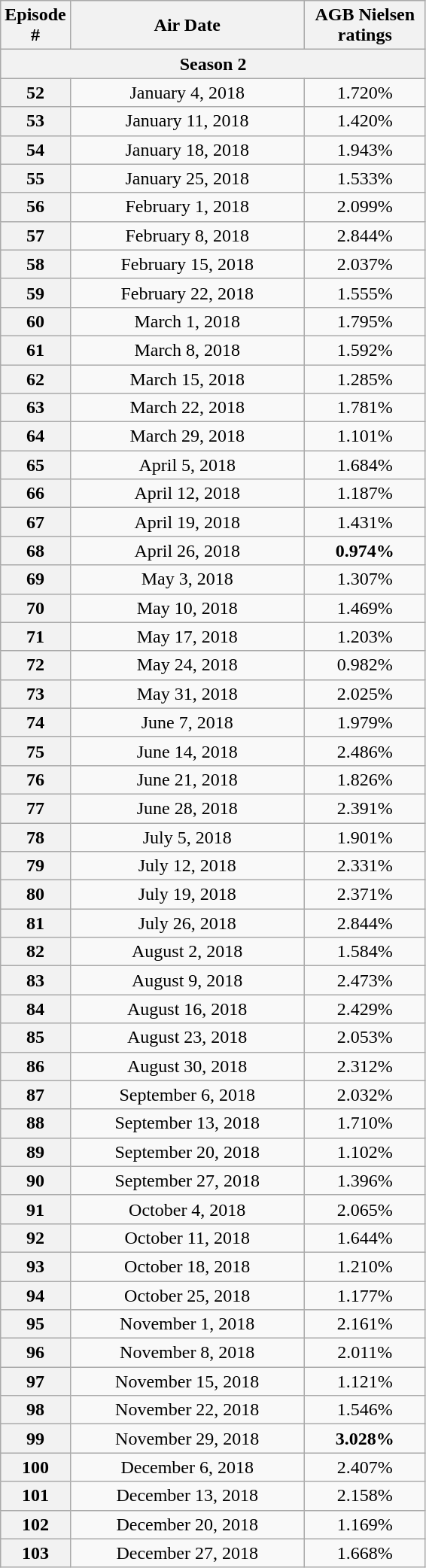<table class="wikitable" style="text-align:center">
<tr>
<th width="50">Episode #</th>
<th width="200">Air Date</th>
<th width="100">AGB Nielsen ratings</th>
</tr>
<tr>
<th colspan="4">Season 2</th>
</tr>
<tr>
<th>52</th>
<td>January 4, 2018</td>
<td>1.720%</td>
</tr>
<tr>
<th>53</th>
<td>January 11, 2018</td>
<td>1.420%</td>
</tr>
<tr>
<th>54</th>
<td>January 18, 2018</td>
<td>1.943%</td>
</tr>
<tr>
<th>55</th>
<td>January 25, 2018</td>
<td>1.533%</td>
</tr>
<tr>
<th>56</th>
<td>February 1, 2018</td>
<td>2.099%</td>
</tr>
<tr>
<th>57</th>
<td>February 8, 2018</td>
<td>2.844%</td>
</tr>
<tr>
<th>58</th>
<td>February 15, 2018</td>
<td>2.037%</td>
</tr>
<tr>
<th>59</th>
<td>February 22, 2018</td>
<td>1.555%</td>
</tr>
<tr>
<th>60</th>
<td>March 1, 2018</td>
<td>1.795%</td>
</tr>
<tr>
<th>61</th>
<td>March 8, 2018</td>
<td>1.592%</td>
</tr>
<tr>
<th>62</th>
<td>March 15, 2018</td>
<td>1.285%</td>
</tr>
<tr>
<th>63</th>
<td>March 22, 2018</td>
<td>1.781%</td>
</tr>
<tr>
<th>64</th>
<td>March 29, 2018</td>
<td>1.101%</td>
</tr>
<tr>
<th>65</th>
<td>April 5, 2018</td>
<td>1.684%</td>
</tr>
<tr>
<th>66</th>
<td>April 12, 2018</td>
<td>1.187%</td>
</tr>
<tr>
<th>67</th>
<td>April 19, 2018</td>
<td>1.431%</td>
</tr>
<tr>
<th>68</th>
<td>April 26, 2018</td>
<td><span><strong>0.974%</strong></span></td>
</tr>
<tr>
<th>69</th>
<td>May 3, 2018</td>
<td>1.307%</td>
</tr>
<tr>
<th>70</th>
<td>May 10, 2018</td>
<td>1.469%</td>
</tr>
<tr>
<th>71</th>
<td>May 17, 2018</td>
<td>1.203%</td>
</tr>
<tr>
<th>72</th>
<td>May 24, 2018</td>
<td>0.982%</td>
</tr>
<tr>
<th>73</th>
<td>May 31, 2018</td>
<td>2.025%</td>
</tr>
<tr>
<th>74</th>
<td>June 7, 2018</td>
<td>1.979%</td>
</tr>
<tr>
<th>75</th>
<td>June 14, 2018</td>
<td>2.486%</td>
</tr>
<tr>
<th>76</th>
<td>June 21, 2018</td>
<td>1.826%</td>
</tr>
<tr>
<th>77</th>
<td>June 28, 2018</td>
<td>2.391%</td>
</tr>
<tr>
<th>78</th>
<td>July 5, 2018</td>
<td>1.901%</td>
</tr>
<tr>
<th>79</th>
<td>July 12, 2018</td>
<td>2.331%</td>
</tr>
<tr>
<th>80</th>
<td>July 19, 2018</td>
<td>2.371%</td>
</tr>
<tr>
<th>81</th>
<td>July 26, 2018</td>
<td>2.844%</td>
</tr>
<tr>
<th>82</th>
<td>August 2, 2018</td>
<td>1.584%</td>
</tr>
<tr>
<th>83</th>
<td>August 9, 2018</td>
<td>2.473%</td>
</tr>
<tr>
<th>84</th>
<td>August 16, 2018</td>
<td>2.429%</td>
</tr>
<tr>
<th>85</th>
<td>August 23, 2018</td>
<td>2.053%</td>
</tr>
<tr>
<th>86</th>
<td>August 30, 2018</td>
<td>2.312%</td>
</tr>
<tr>
<th>87</th>
<td>September 6, 2018</td>
<td>2.032%</td>
</tr>
<tr>
<th>88</th>
<td>September 13, 2018</td>
<td>1.710%</td>
</tr>
<tr>
<th>89</th>
<td>September 20, 2018</td>
<td>1.102%</td>
</tr>
<tr>
<th>90</th>
<td>September 27, 2018</td>
<td>1.396%</td>
</tr>
<tr>
<th>91</th>
<td>October 4, 2018</td>
<td>2.065%</td>
</tr>
<tr>
<th>92</th>
<td>October 11, 2018</td>
<td>1.644%</td>
</tr>
<tr>
<th>93</th>
<td>October 18, 2018</td>
<td>1.210%</td>
</tr>
<tr>
<th>94</th>
<td>October 25, 2018</td>
<td>1.177%</td>
</tr>
<tr>
<th>95</th>
<td>November 1, 2018</td>
<td>2.161%</td>
</tr>
<tr>
<th>96</th>
<td>November 8, 2018</td>
<td>2.011%</td>
</tr>
<tr>
<th>97</th>
<td>November 15, 2018</td>
<td>1.121%</td>
</tr>
<tr>
<th>98</th>
<td>November 22, 2018</td>
<td>1.546%</td>
</tr>
<tr>
<th>99</th>
<td>November 29, 2018</td>
<td><span><strong>3.028%</strong></span></td>
</tr>
<tr>
<th>100</th>
<td>December 6, 2018</td>
<td>2.407%</td>
</tr>
<tr>
<th>101</th>
<td>December 13, 2018</td>
<td>2.158%</td>
</tr>
<tr>
<th>102</th>
<td>December 20, 2018</td>
<td>1.169%</td>
</tr>
<tr>
<th>103</th>
<td>December 27, 2018</td>
<td>1.668%</td>
</tr>
</table>
